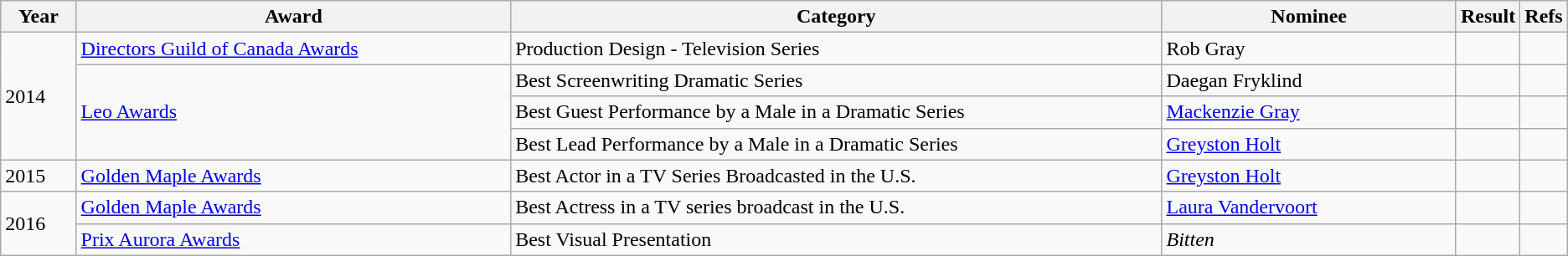<table class="wikitable">
<tr>
<th width=5%>Year</th>
<th width=30%>Award</th>
<th width=45%>Category</th>
<th width=40%>Nominee</th>
<th width=10%>Result</th>
<th width=3%>Refs</th>
</tr>
<tr>
<td rowspan="4">2014</td>
<td><a href='#'>Directors Guild of Canada Awards</a></td>
<td>Production Design - Television Series</td>
<td>Rob Gray</td>
<td></td>
<td></td>
</tr>
<tr>
<td rowspan="3"><a href='#'>Leo Awards</a></td>
<td>Best Screenwriting Dramatic Series</td>
<td>Daegan Fryklind</td>
<td></td>
<td></td>
</tr>
<tr>
<td>Best Guest Performance by a Male in a Dramatic Series</td>
<td><a href='#'>Mackenzie Gray</a></td>
<td></td>
<td></td>
</tr>
<tr>
<td>Best Lead Performance by a Male in a Dramatic Series</td>
<td><a href='#'>Greyston Holt</a></td>
<td></td>
<td></td>
</tr>
<tr>
<td>2015</td>
<td rowspan="1"><a href='#'>Golden Maple Awards</a></td>
<td>Best Actor in a TV Series Broadcasted in the U.S.</td>
<td><a href='#'>Greyston Holt</a></td>
<td></td>
<td></td>
</tr>
<tr>
<td rowspan=2>2016</td>
<td rowspan="1"><a href='#'>Golden Maple Awards</a></td>
<td>Best Actress in a TV series broadcast in the U.S.</td>
<td><a href='#'>Laura Vandervoort</a></td>
<td></td>
<td></td>
</tr>
<tr>
<td><a href='#'>Prix Aurora Awards</a></td>
<td>Best Visual Presentation</td>
<td><em>Bitten</em></td>
<td></td>
<td></td>
</tr>
</table>
